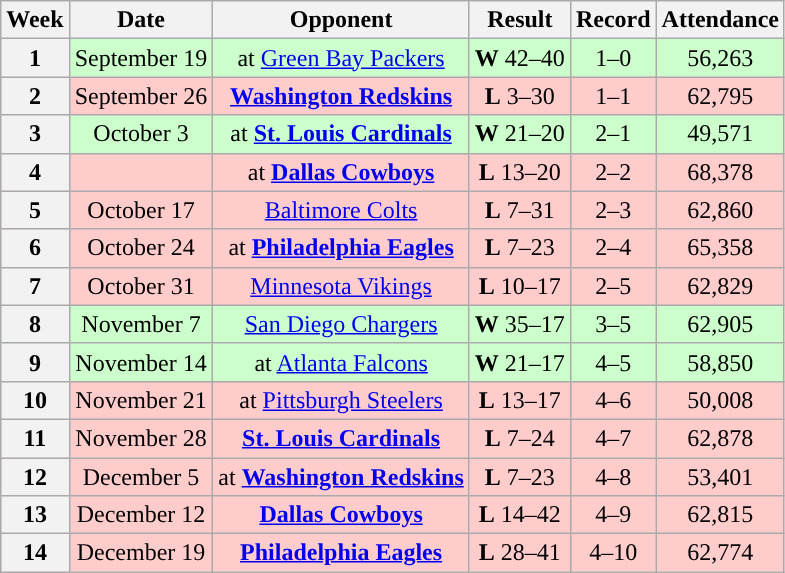<table class="wikitable" style="text-align:center">
<tr>
<th>Week</th>
<th>Date</th>
<th>Opponent</th>
<th>Result</th>
<th>Record</th>
<th>Attendance</th>
</tr>
<tr style="background:#cfc">
<th>1</th>
<td>September 19</td>
<td>at <a href='#'>Green Bay Packers</a></td>
<td><strong>W</strong> 42–40</td>
<td>1–0</td>
<td>56,263</td>
</tr>
<tr style="background:#fcc">
<th>2</th>
<td>September 26</td>
<td><strong><a href='#'>Washington Redskins</a></strong></td>
<td><strong>L</strong> 3–30</td>
<td>1–1</td>
<td>62,795</td>
</tr>
<tr style="background:#cfc">
<th>3</th>
<td>October 3</td>
<td>at <strong><a href='#'>St. Louis Cardinals</a></strong></td>
<td><strong>W</strong> 21–20</td>
<td>2–1</td>
<td>49,571</td>
</tr>
<tr style="background:#fcc">
<th>4</th>
<td></td>
<td>at <strong><a href='#'>Dallas Cowboys</a></strong></td>
<td><strong>L</strong> 13–20</td>
<td>2–2</td>
<td>68,378</td>
</tr>
<tr style="background:#fcc">
<th>5</th>
<td>October 17</td>
<td><a href='#'>Baltimore Colts</a></td>
<td><strong>L</strong> 7–31</td>
<td>2–3</td>
<td>62,860</td>
</tr>
<tr style="background:#fcc">
<th>6</th>
<td>October 24</td>
<td>at <strong><a href='#'>Philadelphia Eagles</a></strong></td>
<td><strong>L</strong> 7–23</td>
<td>2–4</td>
<td>65,358</td>
</tr>
<tr style="background:#fcc">
<th>7</th>
<td>October 31</td>
<td><a href='#'>Minnesota Vikings</a></td>
<td><strong>L</strong> 10–17</td>
<td>2–5</td>
<td>62,829</td>
</tr>
<tr style="background:#cfc">
<th>8</th>
<td>November 7</td>
<td><a href='#'>San Diego Chargers</a></td>
<td><strong>W</strong> 35–17</td>
<td>3–5</td>
<td>62,905</td>
</tr>
<tr style="background:#cfc">
<th>9</th>
<td>November 14</td>
<td>at <a href='#'>Atlanta Falcons</a></td>
<td><strong>W</strong> 21–17</td>
<td>4–5</td>
<td>58,850</td>
</tr>
<tr style="background:#fcc">
<th>10</th>
<td>November 21</td>
<td>at <a href='#'>Pittsburgh Steelers</a></td>
<td><strong>L</strong> 13–17</td>
<td>4–6</td>
<td>50,008</td>
</tr>
<tr style="background:#fcc">
<th>11</th>
<td>November 28</td>
<td><strong><a href='#'>St. Louis Cardinals</a></strong></td>
<td><strong>L</strong> 7–24</td>
<td>4–7</td>
<td>62,878</td>
</tr>
<tr style="background:#fcc">
<th>12</th>
<td>December 5</td>
<td>at <strong><a href='#'>Washington Redskins</a></strong></td>
<td><strong>L</strong> 7–23</td>
<td>4–8</td>
<td>53,401</td>
</tr>
<tr style="background:#fcc">
<th>13</th>
<td>December 12</td>
<td><strong><a href='#'>Dallas Cowboys</a></strong></td>
<td><strong>L</strong> 14–42</td>
<td>4–9</td>
<td>62,815</td>
</tr>
<tr style="background:#fcc">
<th>14</th>
<td>December 19</td>
<td><strong><a href='#'>Philadelphia Eagles</a></strong></td>
<td><strong>L</strong> 28–41</td>
<td>4–10</td>
<td>62,774</td>
</tr>
</table>
